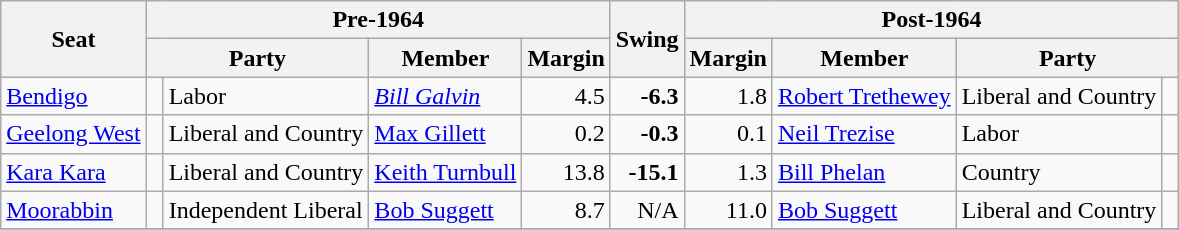<table class="wikitable">
<tr>
<th rowspan=2>Seat</th>
<th colspan=4>Pre-1964</th>
<th rowspan=2>Swing</th>
<th colspan=4>Post-1964</th>
</tr>
<tr>
<th colspan=2>Party</th>
<th>Member</th>
<th>Margin</th>
<th>Margin</th>
<th>Member</th>
<th colspan=2>Party</th>
</tr>
<tr>
<td><a href='#'>Bendigo</a></td>
<td> </td>
<td>Labor</td>
<td><em><a href='#'>Bill Galvin</a></em></td>
<td style="text-align:right;">4.5</td>
<td style="text-align:right;"><strong>-6.3</strong></td>
<td style="text-align:right;">1.8</td>
<td><a href='#'>Robert Trethewey</a></td>
<td>Liberal and Country</td>
<td> </td>
</tr>
<tr>
<td><a href='#'>Geelong West</a></td>
<td> </td>
<td>Liberal and Country</td>
<td><a href='#'>Max Gillett</a></td>
<td style="text-align:right;">0.2</td>
<td style="text-align:right;"><strong>-0.3</strong></td>
<td style="text-align:right;">0.1</td>
<td><a href='#'>Neil Trezise</a></td>
<td>Labor</td>
<td> </td>
</tr>
<tr>
<td><a href='#'>Kara Kara</a></td>
<td> </td>
<td>Liberal and Country</td>
<td><a href='#'>Keith Turnbull</a></td>
<td style="text-align:right;">13.8</td>
<td style="text-align:right;"><strong>-15.1</strong></td>
<td style="text-align:right;">1.3</td>
<td><a href='#'>Bill Phelan</a></td>
<td>Country</td>
<td> </td>
</tr>
<tr>
<td><a href='#'>Moorabbin</a></td>
<td> </td>
<td>Independent Liberal</td>
<td><a href='#'>Bob Suggett</a></td>
<td style="text-align:right;">8.7</td>
<td style="text-align:right;">N/A</td>
<td style="text-align:right;">11.0</td>
<td><a href='#'>Bob Suggett</a></td>
<td>Liberal and Country</td>
<td> </td>
</tr>
<tr>
</tr>
</table>
